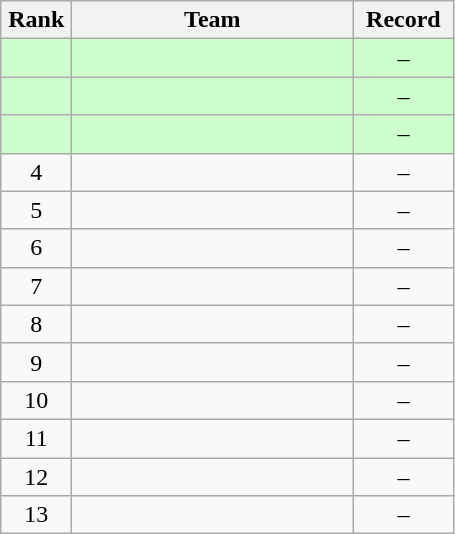<table class="wikitable" style="text-align: center;">
<tr>
<th width=40>Rank</th>
<th width=180>Team</th>
<th width=60>Record</th>
</tr>
<tr bgcolor="#ccffcc">
<td></td>
<td align="left"></td>
<td>–</td>
</tr>
<tr bgcolor="#ccffcc">
<td></td>
<td align="left"></td>
<td>–</td>
</tr>
<tr bgcolor="#ccffcc">
<td></td>
<td align="left"></td>
<td>–</td>
</tr>
<tr>
<td>4</td>
<td align="left"></td>
<td>–</td>
</tr>
<tr>
<td>5</td>
<td align="left"></td>
<td>–</td>
</tr>
<tr>
<td>6</td>
<td align="left"></td>
<td>–</td>
</tr>
<tr>
<td>7</td>
<td align="left"></td>
<td>–</td>
</tr>
<tr>
<td>8</td>
<td align="left"></td>
<td>–</td>
</tr>
<tr>
<td>9</td>
<td align="left"></td>
<td>–</td>
</tr>
<tr>
<td>10</td>
<td align="left"></td>
<td>–</td>
</tr>
<tr>
<td>11</td>
<td align="left"></td>
<td>–</td>
</tr>
<tr>
<td>12</td>
<td align="left"></td>
<td>–</td>
</tr>
<tr>
<td>13</td>
<td align="left"></td>
<td>–</td>
</tr>
</table>
